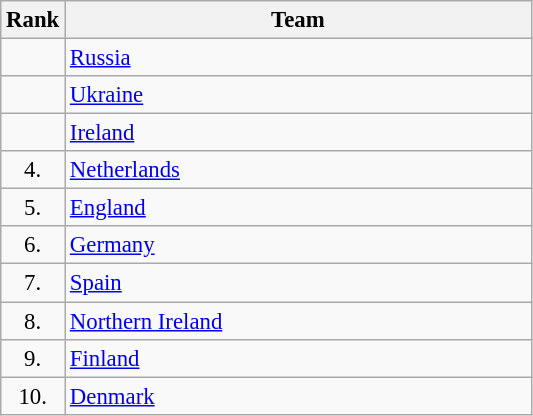<table class="wikitable" style="font-size:95%">
<tr>
<th>Rank</th>
<th align="left" style="width: 20em">Team</th>
</tr>
<tr>
<td align="center"></td>
<td> <a href='#'>Russia</a></td>
</tr>
<tr>
<td align="center"></td>
<td> <a href='#'>Ukraine</a></td>
</tr>
<tr>
<td align="center"></td>
<td> <a href='#'>Ireland</a></td>
</tr>
<tr>
<td rowspan=1 align="center">4.</td>
<td> <a href='#'>Netherlands</a></td>
</tr>
<tr>
<td rowspan=1 align="center">5.</td>
<td> <a href='#'>England</a></td>
</tr>
<tr>
<td rowspan=1 align="center">6.</td>
<td> <a href='#'>Germany</a></td>
</tr>
<tr>
<td rowspan=1 align="center">7.</td>
<td> <a href='#'>Spain</a></td>
</tr>
<tr>
<td rowspan=1 align="center">8.</td>
<td> <a href='#'>Northern Ireland</a></td>
</tr>
<tr>
<td rowspan=1 align="center">9.</td>
<td> <a href='#'>Finland</a></td>
</tr>
<tr>
<td rowspan=1 align="center">10.</td>
<td> <a href='#'>Denmark</a></td>
</tr>
</table>
